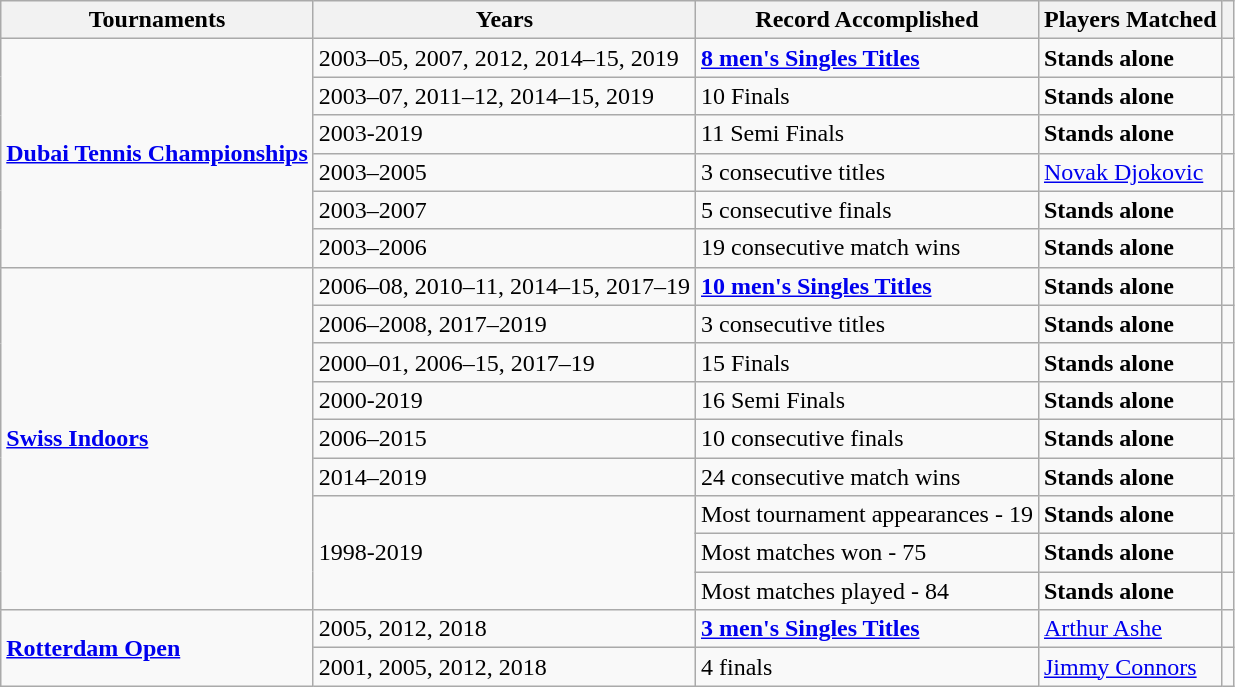<table class="wikitable">
<tr>
<th>Tournaments</th>
<th>Years</th>
<th>Record Accomplished</th>
<th>Players Matched</th>
<th></th>
</tr>
<tr>
<td rowspan="6"><strong><a href='#'>Dubai Tennis Championships</a></strong></td>
<td>2003–05, 2007, 2012, 2014–15, 2019</td>
<td><a href='#'><strong>8 men's Singles Titles</strong></a></td>
<td><strong>Stands alone</strong></td>
<td></td>
</tr>
<tr>
<td>2003–07, 2011–12, 2014–15, 2019</td>
<td>10 Finals</td>
<td><strong>Stands alone</strong></td>
<td></td>
</tr>
<tr>
<td>2003-2019</td>
<td>11 Semi Finals</td>
<td><strong>Stands alone</strong></td>
<td></td>
</tr>
<tr>
<td>2003–2005</td>
<td>3 consecutive titles</td>
<td><a href='#'>Novak Djokovic</a></td>
<td></td>
</tr>
<tr>
<td>2003–2007</td>
<td>5 consecutive finals</td>
<td><strong>Stands alone</strong></td>
<td></td>
</tr>
<tr>
<td>2003–2006</td>
<td>19 consecutive match wins</td>
<td><strong>Stands alone</strong></td>
<td></td>
</tr>
<tr>
<td rowspan="9"><strong><a href='#'>Swiss Indoors</a></strong></td>
<td>2006–08, 2010–11, 2014–15, 2017–19</td>
<td><strong><a href='#'>10 men's Singles Titles</a></strong></td>
<td><strong>Stands alone</strong></td>
<td></td>
</tr>
<tr>
<td>2006–2008, 2017–2019</td>
<td>3 consecutive titles</td>
<td><strong>Stands alone</strong></td>
<td></td>
</tr>
<tr>
<td>2000–01, 2006–15, 2017–19</td>
<td>15 Finals</td>
<td><strong>Stands alone</strong></td>
<td></td>
</tr>
<tr>
<td>2000-2019</td>
<td>16 Semi Finals</td>
<td><strong>Stands alone</strong></td>
<td></td>
</tr>
<tr>
<td>2006–2015</td>
<td>10 consecutive finals</td>
<td><strong>Stands alone</strong></td>
<td></td>
</tr>
<tr>
<td>2014–2019</td>
<td>24 consecutive match wins</td>
<td><strong>Stands alone</strong></td>
<td></td>
</tr>
<tr>
<td rowspan="3">1998-2019</td>
<td>Most tournament appearances - 19</td>
<td><strong>Stands alone</strong></td>
<td></td>
</tr>
<tr>
<td>Most matches won - 75</td>
<td><strong>Stands alone</strong></td>
<td></td>
</tr>
<tr>
<td>Most matches played - 84</td>
<td><strong>Stands alone</strong></td>
<td></td>
</tr>
<tr>
<td rowspan="2"><strong><a href='#'>Rotterdam Open</a></strong></td>
<td>2005, 2012, 2018</td>
<td><a href='#'><strong>3 men's Singles Titles</strong></a></td>
<td><a href='#'>Arthur Ashe</a></td>
<td></td>
</tr>
<tr>
<td>2001, 2005, 2012, 2018</td>
<td>4 finals</td>
<td><a href='#'>Jimmy Connors</a></td>
<td></td>
</tr>
</table>
